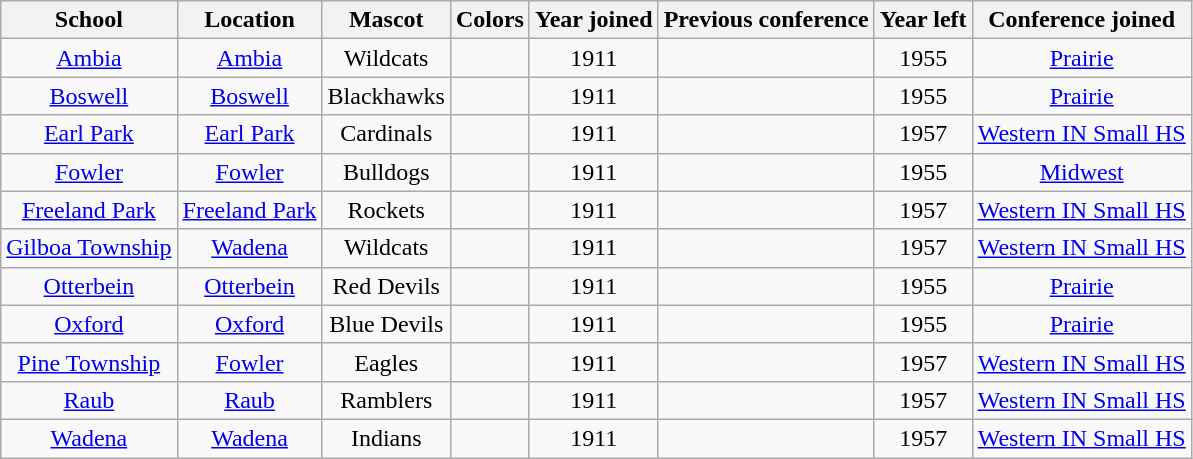<table class="wikitable" style="text-align:center;">
<tr>
<th>School</th>
<th>Location</th>
<th>Mascot</th>
<th>Colors</th>
<th>Year joined</th>
<th>Previous conference</th>
<th>Year left</th>
<th>Conference joined</th>
</tr>
<tr>
<td><a href='#'>Ambia</a></td>
<td><a href='#'>Ambia</a></td>
<td>Wildcats</td>
<td> </td>
<td>1911</td>
<td></td>
<td>1955</td>
<td><a href='#'>Prairie</a></td>
</tr>
<tr>
<td><a href='#'>Boswell</a></td>
<td><a href='#'>Boswell</a></td>
<td>Blackhawks</td>
<td> </td>
<td>1911</td>
<td></td>
<td>1955</td>
<td><a href='#'>Prairie</a></td>
</tr>
<tr>
<td><a href='#'>Earl Park</a></td>
<td><a href='#'>Earl Park</a></td>
<td>Cardinals</td>
<td> </td>
<td>1911</td>
<td></td>
<td>1957</td>
<td><a href='#'>Western IN Small HS</a></td>
</tr>
<tr>
<td><a href='#'>Fowler</a></td>
<td><a href='#'>Fowler</a></td>
<td>Bulldogs</td>
<td> </td>
<td>1911</td>
<td></td>
<td>1955</td>
<td><a href='#'>Midwest</a></td>
</tr>
<tr>
<td><a href='#'>Freeland Park</a></td>
<td><a href='#'>Freeland Park</a></td>
<td>Rockets</td>
<td> </td>
<td>1911</td>
<td></td>
<td>1957</td>
<td><a href='#'>Western IN Small HS</a></td>
</tr>
<tr>
<td><a href='#'>Gilboa Township</a></td>
<td><a href='#'>Wadena</a></td>
<td>Wildcats</td>
<td> </td>
<td>1911</td>
<td></td>
<td>1957</td>
<td><a href='#'>Western IN Small HS</a></td>
</tr>
<tr>
<td><a href='#'>Otterbein</a></td>
<td><a href='#'>Otterbein</a></td>
<td>Red Devils</td>
<td> </td>
<td>1911</td>
<td></td>
<td>1955</td>
<td><a href='#'>Prairie</a></td>
</tr>
<tr>
<td><a href='#'>Oxford</a></td>
<td><a href='#'>Oxford</a></td>
<td>Blue Devils</td>
<td> </td>
<td>1911</td>
<td></td>
<td>1955</td>
<td><a href='#'>Prairie</a></td>
</tr>
<tr>
<td><a href='#'>Pine Township</a></td>
<td><a href='#'>Fowler</a></td>
<td>Eagles</td>
<td> </td>
<td>1911</td>
<td></td>
<td>1957</td>
<td><a href='#'>Western IN Small HS</a></td>
</tr>
<tr>
<td><a href='#'>Raub</a></td>
<td><a href='#'>Raub</a></td>
<td>Ramblers</td>
<td> </td>
<td>1911</td>
<td></td>
<td>1957</td>
<td><a href='#'>Western IN Small HS</a></td>
</tr>
<tr>
<td><a href='#'>Wadena</a></td>
<td><a href='#'>Wadena</a></td>
<td>Indians</td>
<td> </td>
<td>1911</td>
<td></td>
<td>1957</td>
<td><a href='#'>Western IN Small HS</a></td>
</tr>
</table>
